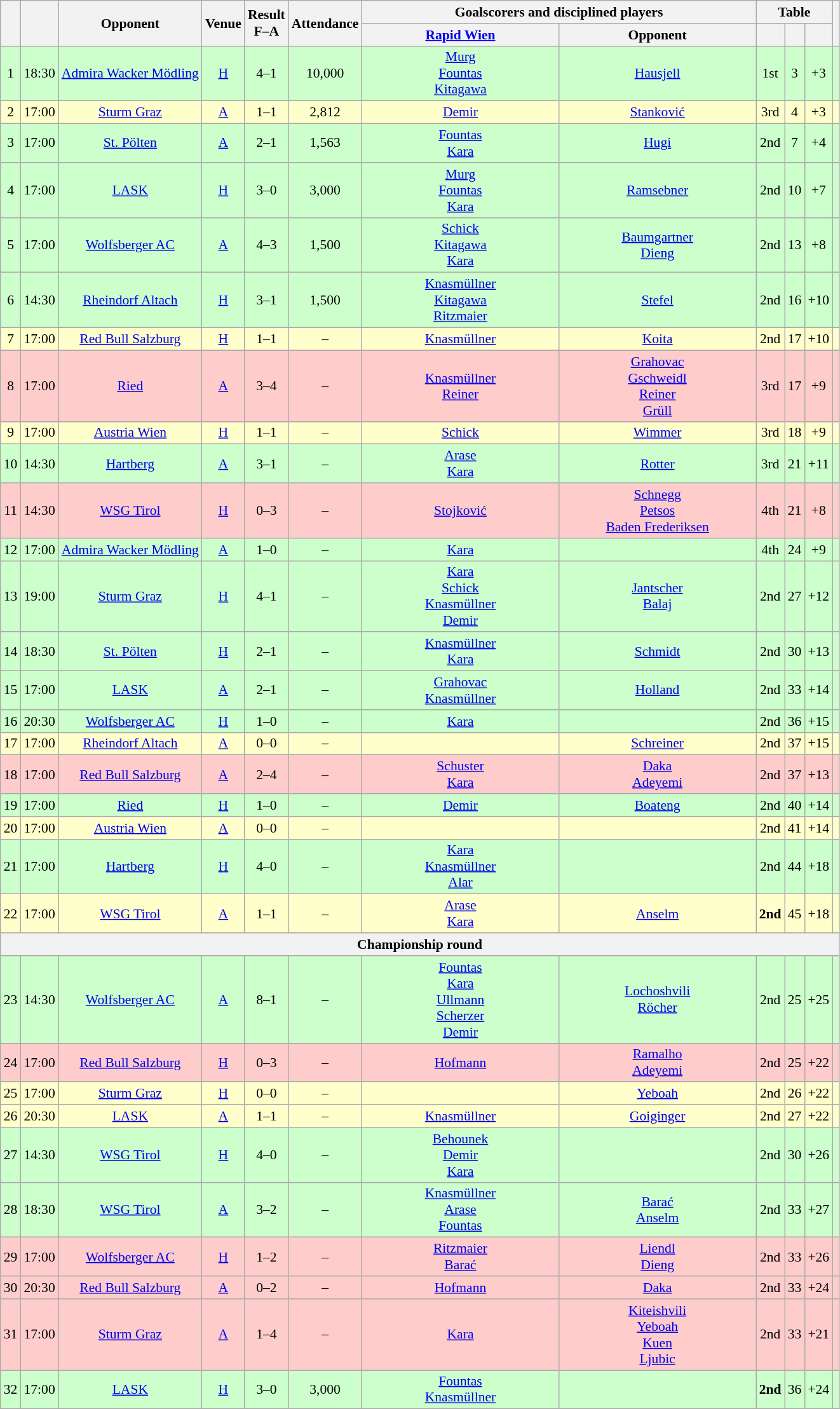<table class="wikitable" style="text-align:center; font-size:90%">
<tr>
<th rowspan="2"></th>
<th rowspan="2"></th>
<th rowspan="2">Opponent</th>
<th rowspan="2">Venue</th>
<th rowspan="2">Result<br>F–A</th>
<th rowspan="2">Attendance</th>
<th colspan="2">Goalscorers and disciplined players</th>
<th colspan="3">Table</th>
<th rowspan="2"></th>
</tr>
<tr>
<th style="width:200px"><a href='#'>Rapid Wien</a></th>
<th style="width:200px">Opponent</th>
<th></th>
<th></th>
<th></th>
</tr>
<tr style="background:#cfc">
<td>1</td>
<td> 18:30</td>
<td><a href='#'>Admira Wacker Mödling</a></td>
<td><a href='#'>H</a></td>
<td>4–1</td>
<td>10,000 </td>
<td><a href='#'>Murg</a>  <br> <a href='#'>Fountas</a>   <br> <a href='#'>Kitagawa</a> </td>
<td><a href='#'>Hausjell</a> </td>
<td>1st</td>
<td>3</td>
<td>+3</td>
<td></td>
</tr>
<tr style="background:#ffc">
<td>2</td>
<td> 17:00</td>
<td><a href='#'>Sturm Graz</a></td>
<td><a href='#'>A</a></td>
<td>1–1</td>
<td>2,812 </td>
<td><a href='#'>Demir</a> </td>
<td><a href='#'>Stanković</a> </td>
<td>3rd</td>
<td>4</td>
<td>+3</td>
<td></td>
</tr>
<tr style="background:#cfc">
<td>3</td>
<td> 17:00</td>
<td><a href='#'>St. Pölten</a></td>
<td><a href='#'>A</a></td>
<td>2–1</td>
<td>1,563 </td>
<td><a href='#'>Fountas</a>  <br> <a href='#'>Kara</a> </td>
<td><a href='#'>Hugi</a> </td>
<td>2nd</td>
<td>7</td>
<td>+4</td>
<td></td>
</tr>
<tr style="background:#cfc">
<td>4</td>
<td> 17:00</td>
<td><a href='#'>LASK</a></td>
<td><a href='#'>H</a></td>
<td>3–0</td>
<td>3,000 </td>
<td><a href='#'>Murg</a>  <br> <a href='#'>Fountas</a>  <br> <a href='#'>Kara</a> </td>
<td><a href='#'>Ramsebner</a> </td>
<td>2nd</td>
<td>10</td>
<td>+7</td>
<td></td>
</tr>
<tr style="background:#cfc">
<td>5</td>
<td> 17:00</td>
<td><a href='#'>Wolfsberger AC</a></td>
<td><a href='#'>A</a></td>
<td>4–3</td>
<td>1,500 </td>
<td><a href='#'>Schick</a>  <br> <a href='#'>Kitagawa</a>  <br> <a href='#'>Kara</a>  </td>
<td><a href='#'>Baumgartner</a>   <br> <a href='#'>Dieng</a> </td>
<td>2nd</td>
<td>13</td>
<td>+8</td>
<td></td>
</tr>
<tr style="background:#cfc">
<td>6</td>
<td> 14:30</td>
<td><a href='#'>Rheindorf Altach</a></td>
<td><a href='#'>H</a></td>
<td>3–1</td>
<td>1,500 </td>
<td><a href='#'>Knasmüllner</a>  <br> <a href='#'>Kitagawa</a>  <br> <a href='#'>Ritzmaier</a> </td>
<td><a href='#'>Stefel</a> </td>
<td>2nd</td>
<td>16</td>
<td>+10</td>
<td></td>
</tr>
<tr style="background:#ffc">
<td>7</td>
<td> 17:00</td>
<td><a href='#'>Red Bull Salzburg</a></td>
<td><a href='#'>H</a></td>
<td>1–1</td>
<td>– </td>
<td><a href='#'>Knasmüllner</a> </td>
<td><a href='#'>Koita</a> </td>
<td>2nd</td>
<td>17</td>
<td>+10</td>
<td></td>
</tr>
<tr style="background:#fcc">
<td>8</td>
<td> 17:00</td>
<td><a href='#'>Ried</a></td>
<td><a href='#'>A</a></td>
<td>3–4</td>
<td>– </td>
<td><a href='#'>Knasmüllner</a>   <br> <a href='#'>Reiner</a> </td>
<td><a href='#'>Grahovac</a>  <br> <a href='#'>Gschweidl</a>  <br> <a href='#'>Reiner</a>  <br> <a href='#'>Grüll</a> </td>
<td>3rd</td>
<td>17</td>
<td>+9</td>
<td></td>
</tr>
<tr style="background:#ffc">
<td>9</td>
<td> 17:00</td>
<td><a href='#'>Austria Wien</a></td>
<td><a href='#'>H</a></td>
<td>1–1</td>
<td>– </td>
<td><a href='#'>Schick</a> </td>
<td><a href='#'>Wimmer</a> </td>
<td>3rd</td>
<td>18</td>
<td>+9</td>
<td></td>
</tr>
<tr style="background:#cfc">
<td>10</td>
<td> 14:30</td>
<td><a href='#'>Hartberg</a></td>
<td><a href='#'>A</a></td>
<td>3–1</td>
<td>– </td>
<td><a href='#'>Arase</a>   <br> <a href='#'>Kara</a> </td>
<td><a href='#'>Rotter</a> </td>
<td>3rd</td>
<td>21</td>
<td>+11</td>
<td></td>
</tr>
<tr style="background:#fcc">
<td>11</td>
<td> 14:30</td>
<td><a href='#'>WSG Tirol</a></td>
<td><a href='#'>H</a></td>
<td>0–3</td>
<td>– </td>
<td><a href='#'>Stojković</a> </td>
<td><a href='#'>Schnegg</a>  <br> <a href='#'>Petsos</a>  <br> <a href='#'>Baden Frederiksen</a> </td>
<td>4th</td>
<td>21</td>
<td>+8</td>
<td></td>
</tr>
<tr style="background:#cfc">
<td>12</td>
<td> 17:00</td>
<td><a href='#'>Admira Wacker Mödling</a></td>
<td><a href='#'>A</a></td>
<td>1–0</td>
<td>– </td>
<td><a href='#'>Kara</a> </td>
<td></td>
<td>4th</td>
<td>24</td>
<td>+9</td>
<td></td>
</tr>
<tr style="background:#cfc">
<td>13</td>
<td> 19:00</td>
<td><a href='#'>Sturm Graz</a></td>
<td><a href='#'>H</a></td>
<td>4–1</td>
<td>– </td>
<td><a href='#'>Kara</a>  <br> <a href='#'>Schick</a>  <br>  <a href='#'>Knasmüllner</a>  <br> <a href='#'>Demir</a> </td>
<td><a href='#'>Jantscher</a>  <br> <a href='#'>Balaj</a> </td>
<td>2nd</td>
<td>27</td>
<td>+12</td>
<td></td>
</tr>
<tr style="background:#cfc">
<td>14</td>
<td> 18:30</td>
<td><a href='#'>St. Pölten</a></td>
<td><a href='#'>H</a></td>
<td>2–1</td>
<td>– </td>
<td><a href='#'>Knasmüllner</a>  <br> <a href='#'>Kara</a> </td>
<td><a href='#'>Schmidt</a> </td>
<td>2nd</td>
<td>30</td>
<td>+13</td>
<td></td>
</tr>
<tr style="background:#cfc">
<td>15</td>
<td> 17:00</td>
<td><a href='#'>LASK</a></td>
<td><a href='#'>A</a></td>
<td>2–1</td>
<td>– </td>
<td><a href='#'>Grahovac</a>  <br> <a href='#'>Knasmüllner</a> </td>
<td><a href='#'>Holland</a> </td>
<td>2nd</td>
<td>33</td>
<td>+14</td>
<td></td>
</tr>
<tr style="background:#cfc">
<td>16</td>
<td> 20:30</td>
<td><a href='#'>Wolfsberger AC</a></td>
<td><a href='#'>H</a></td>
<td>1–0</td>
<td>– </td>
<td><a href='#'>Kara</a> </td>
<td></td>
<td>2nd</td>
<td>36</td>
<td>+15</td>
<td></td>
</tr>
<tr style="background:#ffc">
<td>17</td>
<td> 17:00</td>
<td><a href='#'>Rheindorf Altach</a></td>
<td><a href='#'>A</a></td>
<td>0–0</td>
<td>– </td>
<td></td>
<td><a href='#'>Schreiner</a> </td>
<td>2nd</td>
<td>37</td>
<td>+15</td>
<td></td>
</tr>
<tr style="background:#fcc">
<td>18</td>
<td> 17:00</td>
<td><a href='#'>Red Bull Salzburg</a></td>
<td><a href='#'>A</a></td>
<td>2–4</td>
<td>– </td>
<td><a href='#'>Schuster</a>  <br> <a href='#'>Kara</a> </td>
<td><a href='#'>Daka</a>    <br> <a href='#'>Adeyemi</a> </td>
<td>2nd</td>
<td>37</td>
<td>+13</td>
<td></td>
</tr>
<tr style="background:#cfc">
<td>19</td>
<td> 17:00</td>
<td><a href='#'>Ried</a></td>
<td><a href='#'>H</a></td>
<td>1–0</td>
<td>– </td>
<td><a href='#'>Demir</a> </td>
<td><a href='#'>Boateng</a> </td>
<td>2nd</td>
<td>40</td>
<td>+14</td>
<td></td>
</tr>
<tr style="background:#ffc">
<td>20</td>
<td> 17:00</td>
<td><a href='#'>Austria Wien</a></td>
<td><a href='#'>A</a></td>
<td>0–0</td>
<td>– </td>
<td></td>
<td></td>
<td>2nd</td>
<td>41</td>
<td>+14</td>
<td></td>
</tr>
<tr style="background:#cfc">
<td>21</td>
<td> 17:00</td>
<td><a href='#'>Hartberg</a></td>
<td><a href='#'>H</a></td>
<td>4–0</td>
<td>– </td>
<td><a href='#'>Kara</a>   <br> <a href='#'>Knasmüllner</a>  <br> <a href='#'>Alar</a> </td>
<td></td>
<td>2nd</td>
<td>44</td>
<td>+18</td>
<td></td>
</tr>
<tr style="background:#ffc">
<td>22</td>
<td> 17:00</td>
<td><a href='#'>WSG Tirol</a></td>
<td><a href='#'>A</a></td>
<td>1–1</td>
<td>– </td>
<td><a href='#'>Arase</a>  <br> <a href='#'>Kara</a> </td>
<td><a href='#'>Anselm</a> </td>
<td><strong>2nd</strong></td>
<td>45</td>
<td>+18</td>
<td></td>
</tr>
<tr>
<th colspan="12">Championship round</th>
</tr>
<tr style="background:#cfc">
<td>23</td>
<td> 14:30</td>
<td><a href='#'>Wolfsberger AC</a></td>
<td><a href='#'>A</a></td>
<td>8–1</td>
<td>– </td>
<td><a href='#'>Fountas</a>    <br> <a href='#'>Kara</a>  <br> <a href='#'>Ullmann</a>  <br> <a href='#'>Scherzer</a>   <br> <a href='#'>Demir</a> </td>
<td><a href='#'>Lochoshvili</a>  <br> <a href='#'>Röcher</a> </td>
<td>2nd</td>
<td>25</td>
<td>+25</td>
<td></td>
</tr>
<tr style="background:#fcc">
<td>24</td>
<td> 17:00</td>
<td><a href='#'>Red Bull Salzburg</a></td>
<td><a href='#'>H</a></td>
<td>0–3</td>
<td>– </td>
<td><a href='#'>Hofmann</a> </td>
<td><a href='#'>Ramalho</a>  <br> <a href='#'>Adeyemi</a>  </td>
<td>2nd</td>
<td>25</td>
<td>+22</td>
<td></td>
</tr>
<tr style="background:#ffc">
<td>25</td>
<td> 17:00</td>
<td><a href='#'>Sturm Graz</a></td>
<td><a href='#'>H</a></td>
<td>0–0</td>
<td>– </td>
<td></td>
<td><a href='#'>Yeboah</a> </td>
<td>2nd</td>
<td>26</td>
<td>+22</td>
<td></td>
</tr>
<tr style="background:#ffc">
<td>26</td>
<td> 20:30</td>
<td><a href='#'>LASK</a></td>
<td><a href='#'>A</a></td>
<td>1–1</td>
<td>– </td>
<td><a href='#'>Knasmüllner</a> </td>
<td><a href='#'>Goiginger</a> </td>
<td>2nd</td>
<td>27</td>
<td>+22</td>
<td></td>
</tr>
<tr style="background:#cfc">
<td>27</td>
<td> 14:30</td>
<td><a href='#'>WSG Tirol</a></td>
<td><a href='#'>H</a></td>
<td>4–0</td>
<td>– </td>
<td><a href='#'>Behounek</a>  <br> <a href='#'>Demir</a>   <br> <a href='#'>Kara</a> </td>
<td></td>
<td>2nd</td>
<td>30</td>
<td>+26</td>
<td></td>
</tr>
<tr style="background:#cfc">
<td>28</td>
<td> 18:30</td>
<td><a href='#'>WSG Tirol</a></td>
<td><a href='#'>A</a></td>
<td>3–2</td>
<td>– </td>
<td><a href='#'>Knasmüllner</a>  <br> <a href='#'>Arase</a>  <br> <a href='#'>Fountas</a> </td>
<td><a href='#'>Barać</a>  <br> <a href='#'>Anselm</a> </td>
<td>2nd</td>
<td>33</td>
<td>+27</td>
<td></td>
</tr>
<tr style="background:#fcc">
<td>29</td>
<td> 17:00</td>
<td><a href='#'>Wolfsberger AC</a></td>
<td><a href='#'>H</a></td>
<td>1–2</td>
<td>– </td>
<td><a href='#'>Ritzmaier</a>  <br> <a href='#'>Barać</a> </td>
<td><a href='#'>Liendl</a>  <br> <a href='#'>Dieng</a> </td>
<td>2nd</td>
<td>33</td>
<td>+26</td>
<td></td>
</tr>
<tr style="background:#fcc">
<td>30</td>
<td> 20:30</td>
<td><a href='#'>Red Bull Salzburg</a></td>
<td><a href='#'>A</a></td>
<td>0–2</td>
<td>– </td>
<td><a href='#'>Hofmann</a> </td>
<td><a href='#'>Daka</a>  </td>
<td>2nd</td>
<td>33</td>
<td>+24</td>
<td></td>
</tr>
<tr style="background:#fcc">
<td>31</td>
<td> 17:00</td>
<td><a href='#'>Sturm Graz</a></td>
<td><a href='#'>A</a></td>
<td>1–4</td>
<td>– </td>
<td><a href='#'>Kara</a> </td>
<td><a href='#'>Kiteishvili</a>  <br> <a href='#'>Yeboah</a>  <br> <a href='#'>Kuen</a>  <br> <a href='#'>Ljubic</a> </td>
<td>2nd</td>
<td>33</td>
<td>+21</td>
<td></td>
</tr>
<tr style="background:#cfc">
<td>32</td>
<td> 17:00</td>
<td><a href='#'>LASK</a></td>
<td><a href='#'>H</a></td>
<td>3–0</td>
<td>3,000 </td>
<td><a href='#'>Fountas</a>  <br> <a href='#'>Knasmüllner</a>  </td>
<td></td>
<td><strong>2nd</strong></td>
<td>36</td>
<td>+24</td>
<td></td>
</tr>
</table>
